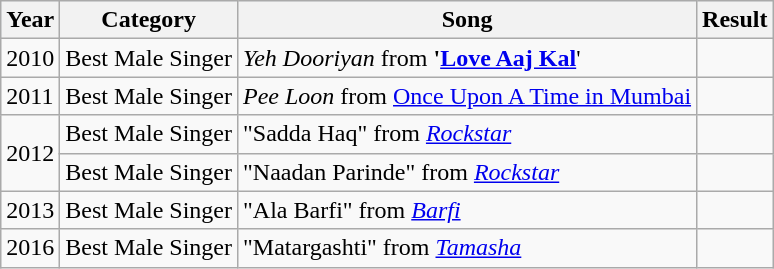<table class="wikitable">
<tr ---- bgcolor="#ebf5ff">
<th>Year</th>
<th>Category</th>
<th>Song</th>
<th>Result</th>
</tr>
<tr>
<td>2010</td>
<td>Best Male Singer</td>
<td><em>Yeh Dooriyan</em> from <strong>'<a href='#'>Love Aaj Kal</a></strong>'</td>
<td></td>
</tr>
<tr>
<td>2011</td>
<td>Best Male Singer</td>
<td><em>Pee Loon</em> from <a href='#'>Once Upon A Time in Mumbai</a></td>
<td></td>
</tr>
<tr>
<td rowspan="2">2012</td>
<td>Best Male Singer</td>
<td>"Sadda Haq" from <em><a href='#'>Rockstar</a></em></td>
<td></td>
</tr>
<tr>
<td>Best Male Singer</td>
<td>"Naadan Parinde" from <em><a href='#'>Rockstar</a></em></td>
<td></td>
</tr>
<tr>
<td>2013</td>
<td>Best Male Singer</td>
<td>"Ala Barfi" from <em><a href='#'>Barfi</a></em></td>
<td></td>
</tr>
<tr>
<td>2016</td>
<td>Best Male Singer</td>
<td>"Matargashti" from <em><a href='#'>Tamasha</a></em></td>
<td></td>
</tr>
</table>
